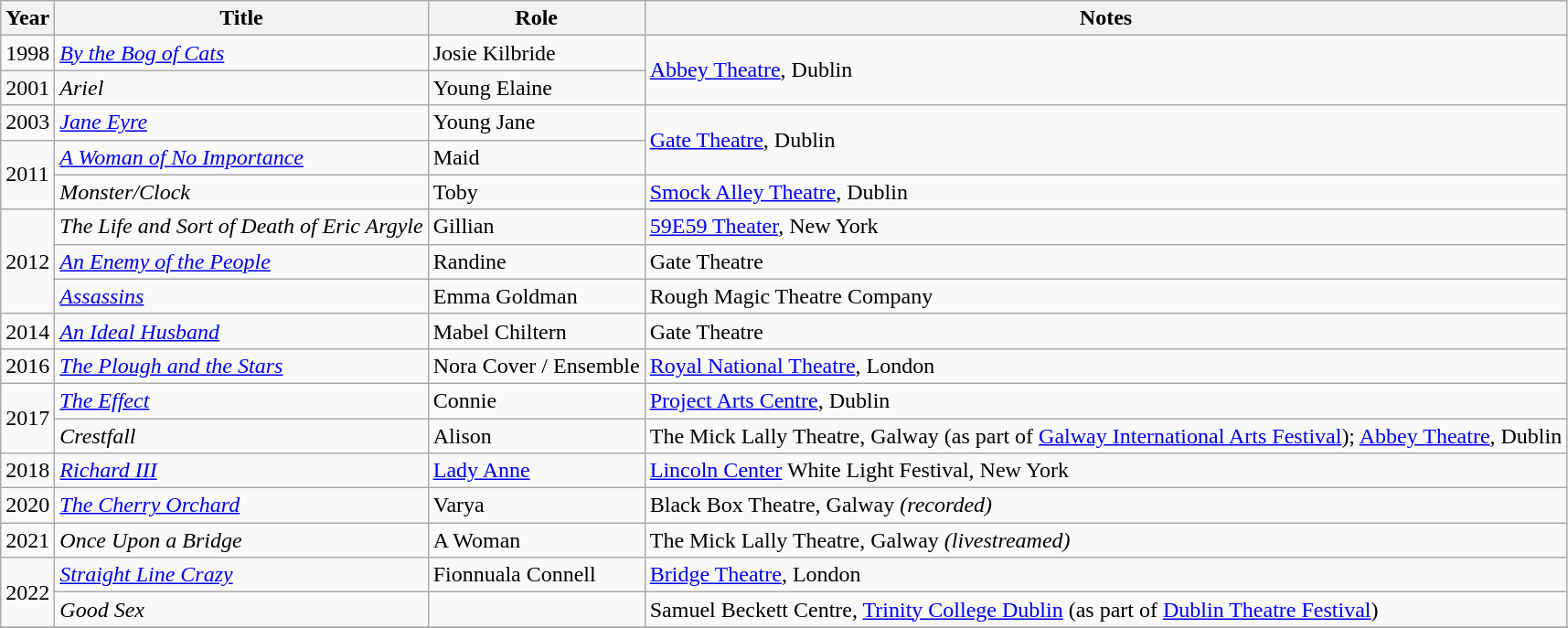<table class="wikitable unsortable">
<tr>
<th>Year</th>
<th>Title</th>
<th>Role</th>
<th>Notes</th>
</tr>
<tr>
<td>1998</td>
<td><em><a href='#'>By the Bog of Cats</a></em></td>
<td>Josie Kilbride</td>
<td rowspan="2"><a href='#'>Abbey Theatre</a>, Dublin</td>
</tr>
<tr>
<td>2001</td>
<td><em>Ariel</em></td>
<td>Young Elaine</td>
</tr>
<tr>
<td>2003</td>
<td><em><a href='#'>Jane Eyre</a></em></td>
<td>Young Jane</td>
<td rowspan="2"><a href='#'>Gate Theatre</a>, Dublin</td>
</tr>
<tr>
<td rowspan="2">2011</td>
<td><em><a href='#'>A Woman of No Importance</a></em></td>
<td>Maid</td>
</tr>
<tr>
<td><em>Monster/Clock</em></td>
<td>Toby</td>
<td><a href='#'>Smock Alley Theatre</a>, Dublin</td>
</tr>
<tr>
<td rowspan="3">2012</td>
<td><em>The Life and Sort of Death of Eric Argyle</em></td>
<td>Gillian</td>
<td><a href='#'>59E59 Theater</a>, New York</td>
</tr>
<tr>
<td><em><a href='#'>An Enemy of the People</a></em></td>
<td>Randine</td>
<td>Gate Theatre</td>
</tr>
<tr>
<td><em><a href='#'>Assassins</a></em></td>
<td>Emma Goldman</td>
<td>Rough Magic Theatre Company</td>
</tr>
<tr>
<td>2014</td>
<td><em><a href='#'>An Ideal Husband</a></em></td>
<td>Mabel Chiltern</td>
<td>Gate Theatre</td>
</tr>
<tr>
<td>2016</td>
<td><em><a href='#'>The Plough and the Stars</a></em></td>
<td>Nora Cover / Ensemble</td>
<td><a href='#'>Royal National Theatre</a>, London</td>
</tr>
<tr>
<td rowspan="2">2017</td>
<td><em><a href='#'>The Effect</a></em></td>
<td>Connie</td>
<td><a href='#'>Project Arts Centre</a>, Dublin</td>
</tr>
<tr>
<td><em>Crestfall</em></td>
<td>Alison</td>
<td>The Mick Lally Theatre, Galway (as part of <a href='#'>Galway International Arts Festival</a>); <a href='#'>Abbey Theatre</a>, Dublin</td>
</tr>
<tr>
<td>2018</td>
<td><em><a href='#'>Richard III</a></em></td>
<td><a href='#'>Lady Anne</a></td>
<td><a href='#'>Lincoln Center</a> White Light Festival, New York</td>
</tr>
<tr>
<td>2020</td>
<td><em><a href='#'>The Cherry Orchard</a></em></td>
<td>Varya</td>
<td>Black Box Theatre, Galway <em>(recorded)</em></td>
</tr>
<tr>
<td>2021</td>
<td><em>Once Upon a Bridge</em></td>
<td>A Woman</td>
<td>The Mick Lally Theatre, Galway <em>(livestreamed)</em></td>
</tr>
<tr>
<td rowspan="2">2022</td>
<td><em><a href='#'>Straight Line Crazy</a></em></td>
<td>Fionnuala Connell</td>
<td><a href='#'>Bridge Theatre</a>, London</td>
</tr>
<tr>
<td><em>Good Sex</em></td>
<td></td>
<td>Samuel Beckett Centre, <a href='#'>Trinity College Dublin</a> (as part of <a href='#'>Dublin Theatre Festival</a>)</td>
</tr>
<tr>
</tr>
</table>
